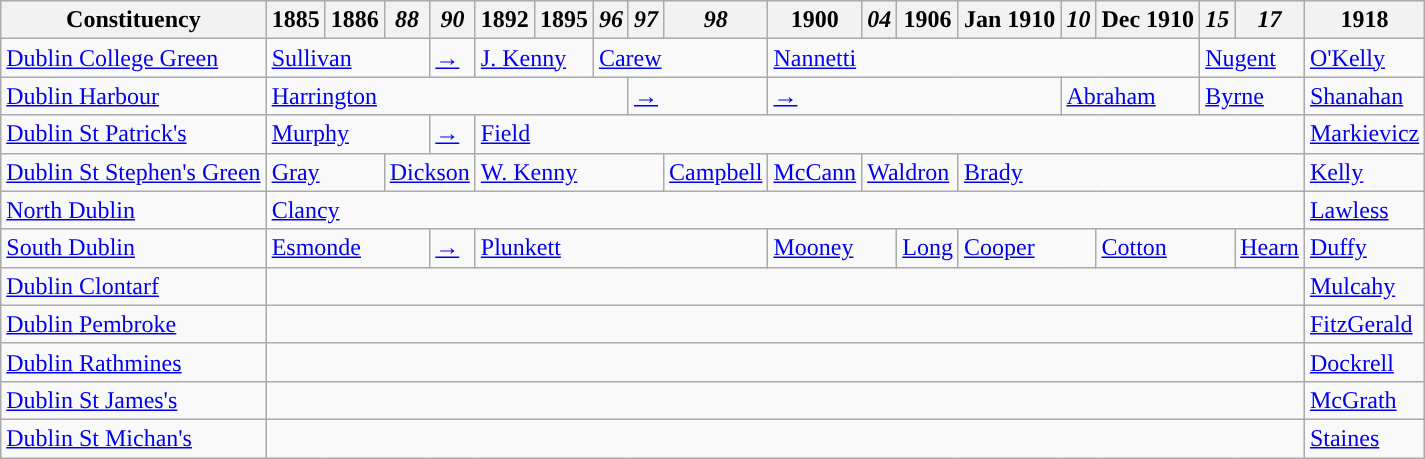<table class="wikitable">
<tr>
<th>Constituency</th>
<th>1885</th>
<th>1886</th>
<th><em>88</em></th>
<th><em>90</em></th>
<th>1892</th>
<th>1895</th>
<th><em>96</em></th>
<th><em>97</em></th>
<th><em>98</em></th>
<th>1900</th>
<th><em>04</em></th>
<th>1906</th>
<th>Jan 1910</th>
<th><em>10</em></th>
<th>Dec 1910</th>
<th><em>15</em></th>
<th><em>17</em></th>
<th>1918</th>
</tr>
<tr>
<td><a href='#'>Dublin College Green</a></td>
<td colspan="3"><a href='#'>Sullivan</a></td>
<td><a href='#'>→</a></td>
<td colspan="2"><a href='#'>J. Kenny</a></td>
<td colspan="3"><a href='#'>Carew</a></td>
<td colspan="6"><a href='#'>Nannetti</a></td>
<td colspan="2"><a href='#'>Nugent</a></td>
<td><a href='#'>O'Kelly</a></td>
</tr>
<tr>
<td><a href='#'>Dublin Harbour</a></td>
<td colspan="7"><a href='#'>Harrington</a></td>
<td colspan="2"><a href='#'>→</a></td>
<td colspan="4"><a href='#'>→</a></td>
<td colspan="2"><a href='#'>Abraham</a></td>
<td colspan="2"><a href='#'>Byrne</a></td>
<td><a href='#'>Shanahan</a></td>
</tr>
<tr>
<td><a href='#'>Dublin St Patrick's</a></td>
<td colspan="3"><a href='#'>Murphy</a></td>
<td><a href='#'>→</a></td>
<td colspan="13"><a href='#'>Field</a></td>
<td><a href='#'>Markievicz</a></td>
</tr>
<tr>
<td><a href='#'>Dublin St Stephen's Green</a></td>
<td colspan="2"><a href='#'>Gray</a></td>
<td colspan="2"><a href='#'>Dickson</a></td>
<td colspan="4"><a href='#'>W. Kenny</a></td>
<td><a href='#'>Campbell</a></td>
<td><a href='#'>McCann</a></td>
<td colspan="2"><a href='#'>Waldron</a></td>
<td colspan="5"><a href='#'>Brady</a></td>
<td><a href='#'>Kelly</a></td>
</tr>
<tr>
<td><a href='#'>North Dublin</a></td>
<td colspan="17"><a href='#'>Clancy</a></td>
<td><a href='#'>Lawless</a></td>
</tr>
<tr>
<td><a href='#'>South Dublin</a></td>
<td colspan="3"><a href='#'>Esmonde</a></td>
<td><a href='#'>→</a></td>
<td colspan="5"><a href='#'>Plunkett</a></td>
<td colspan="2"><a href='#'>Mooney</a></td>
<td><a href='#'>Long</a></td>
<td colspan="2"><a href='#'>Cooper</a></td>
<td colspan="2"><a href='#'>Cotton</a></td>
<td><a href='#'>Hearn</a></td>
<td><a href='#'>Duffy</a></td>
</tr>
<tr>
<td><a href='#'>Dublin Clontarf</a></td>
<td colspan="17"></td>
<td><a href='#'>Mulcahy</a></td>
</tr>
<tr>
<td><a href='#'>Dublin Pembroke</a></td>
<td colspan="17"></td>
<td><a href='#'>FitzGerald</a></td>
</tr>
<tr>
<td><a href='#'>Dublin Rathmines</a></td>
<td colspan="17"></td>
<td><a href='#'>Dockrell</a></td>
</tr>
<tr>
<td><a href='#'>Dublin St James's</a></td>
<td colspan="17"></td>
<td><a href='#'>McGrath</a></td>
</tr>
<tr>
<td><a href='#'>Dublin St Michan's</a></td>
<td colspan="17"></td>
<td><a href='#'>Staines</a></td>
</tr>
</table>
